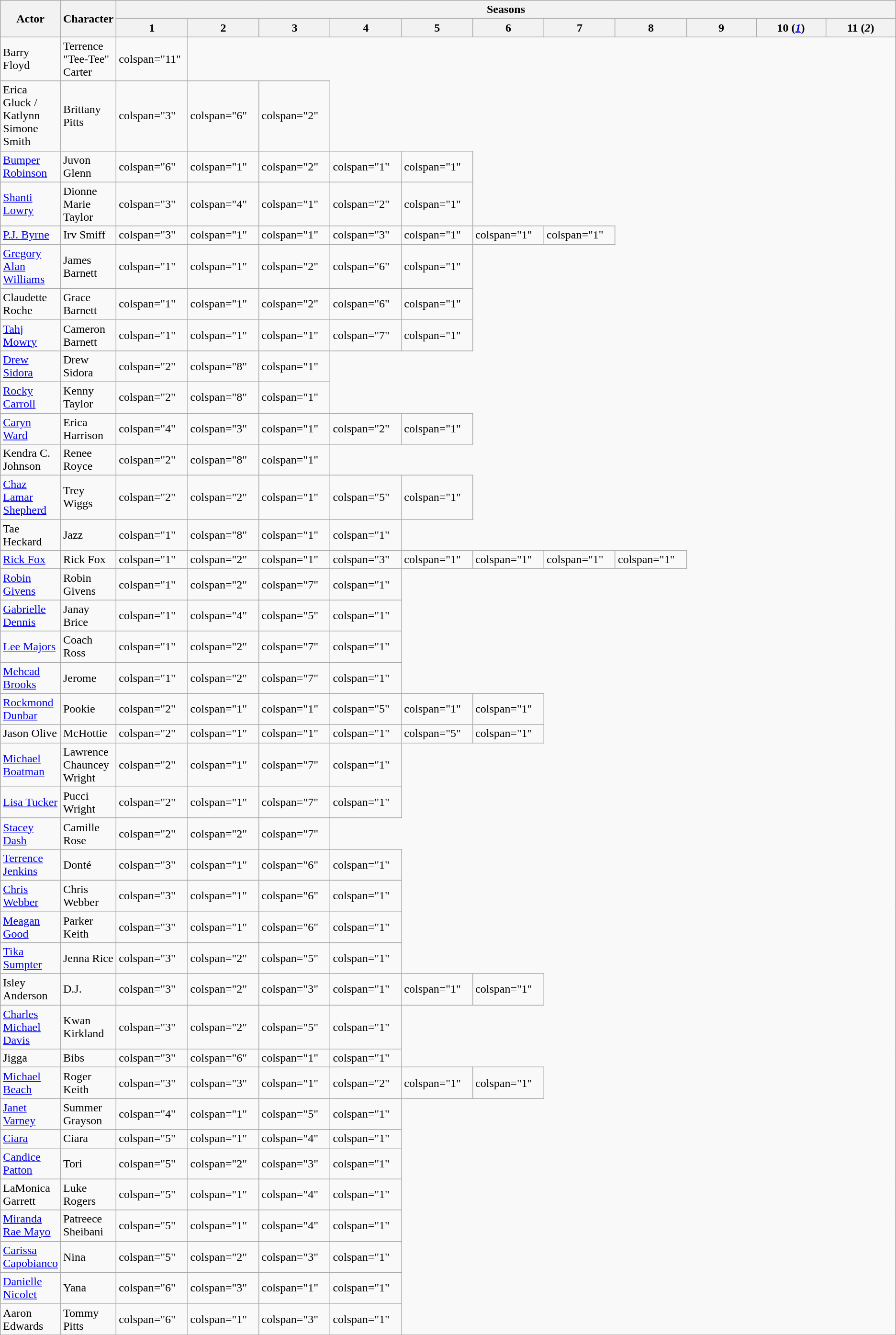<table class="wikitable">
<tr>
<th rowspan="2">Actor</th>
<th rowspan="2">Character</th>
<th colspan="11">Seasons</th>
</tr>
<tr>
<th style="width:8%;">1</th>
<th style="width:8%;">2</th>
<th style="width:8%;">3</th>
<th style="width:8%;">4</th>
<th style="width:8%;">5</th>
<th style="width:8%;">6</th>
<th style="width:8%;">7</th>
<th style="width:8%;">8</th>
<th style="width:8%;">9</th>
<th style="width:8%;">10 (<em><a href='#'>1</a></em>)</th>
<th style="width:8%;">11 (<em>2</em>)</th>
</tr>
<tr>
<td>Barry Floyd</td>
<td>Terrence "Tee-Tee" Carter</td>
<td>colspan="11" </td>
</tr>
<tr>
<td>Erica Gluck / Katlynn Simone Smith</td>
<td>Brittany Pitts</td>
<td>colspan="3" </td>
<td>colspan="6" </td>
<td>colspan="2" </td>
</tr>
<tr>
<td><a href='#'>Bumper Robinson</a></td>
<td>Juvon Glenn</td>
<td>colspan="6" </td>
<td>colspan="1" </td>
<td>colspan="2" </td>
<td>colspan="1" </td>
<td>colspan="1" </td>
</tr>
<tr>
<td><a href='#'>Shanti Lowry</a></td>
<td>Dionne Marie Taylor</td>
<td>colspan="3" </td>
<td>colspan="4" </td>
<td>colspan="1" </td>
<td>colspan="2" </td>
<td>colspan="1" </td>
</tr>
<tr>
<td><a href='#'>P.J. Byrne</a></td>
<td>Irv Smiff</td>
<td>colspan="3" </td>
<td>colspan="1" </td>
<td>colspan="1" </td>
<td>colspan="3" </td>
<td>colspan="1" </td>
<td>colspan="1" </td>
<td>colspan="1" </td>
</tr>
<tr>
<td><a href='#'>Gregory Alan Williams</a></td>
<td>James Barnett</td>
<td>colspan="1" </td>
<td>colspan="1" </td>
<td>colspan="2" </td>
<td>colspan="6" </td>
<td>colspan="1" </td>
</tr>
<tr>
<td>Claudette Roche</td>
<td>Grace Barnett</td>
<td>colspan="1" </td>
<td>colspan="1" </td>
<td>colspan="2" </td>
<td>colspan="6" </td>
<td>colspan="1" </td>
</tr>
<tr>
<td><a href='#'>Tahj Mowry</a></td>
<td>Cameron Barnett</td>
<td>colspan="1" </td>
<td>colspan="1" </td>
<td>colspan="1" </td>
<td>colspan="7" </td>
<td>colspan="1" </td>
</tr>
<tr>
<td><a href='#'>Drew Sidora</a></td>
<td>Drew Sidora</td>
<td>colspan="2" </td>
<td>colspan="8" </td>
<td>colspan="1" </td>
</tr>
<tr>
<td><a href='#'>Rocky Carroll</a></td>
<td>Kenny Taylor</td>
<td>colspan="2" </td>
<td>colspan="8" </td>
<td>colspan="1" </td>
</tr>
<tr>
<td><a href='#'>Caryn Ward</a></td>
<td>Erica Harrison</td>
<td>colspan="4" </td>
<td>colspan="3" </td>
<td>colspan="1" </td>
<td>colspan="2" </td>
<td>colspan="1" </td>
</tr>
<tr>
<td>Kendra C. Johnson</td>
<td>Renee Royce</td>
<td>colspan="2" </td>
<td>colspan="8" </td>
<td>colspan="1" </td>
</tr>
<tr>
<td><a href='#'>Chaz Lamar Shepherd</a></td>
<td>Trey Wiggs</td>
<td>colspan="2" </td>
<td>colspan="2" </td>
<td>colspan="1" </td>
<td>colspan="5" </td>
<td>colspan="1" </td>
</tr>
<tr>
<td>Tae Heckard</td>
<td>Jazz</td>
<td>colspan="1" </td>
<td>colspan="8" </td>
<td>colspan="1" </td>
<td>colspan="1" </td>
</tr>
<tr>
<td><a href='#'>Rick Fox</a></td>
<td>Rick Fox</td>
<td>colspan="1" </td>
<td>colspan="2" </td>
<td>colspan="1" </td>
<td>colspan="3" </td>
<td>colspan="1" </td>
<td>colspan="1" </td>
<td>colspan="1" </td>
<td>colspan="1" </td>
</tr>
<tr>
<td><a href='#'>Robin Givens</a></td>
<td>Robin Givens</td>
<td>colspan="1" </td>
<td>colspan="2" </td>
<td>colspan="7" </td>
<td>colspan="1" </td>
</tr>
<tr>
<td><a href='#'>Gabrielle Dennis</a></td>
<td>Janay Brice</td>
<td>colspan="1" </td>
<td>colspan="4" </td>
<td>colspan="5" </td>
<td>colspan="1" </td>
</tr>
<tr>
<td><a href='#'>Lee Majors</a></td>
<td>Coach Ross</td>
<td>colspan="1" </td>
<td>colspan="2" </td>
<td>colspan="7" </td>
<td>colspan="1" </td>
</tr>
<tr>
<td><a href='#'>Mehcad Brooks</a></td>
<td>Jerome</td>
<td>colspan="1" </td>
<td>colspan="2" </td>
<td>colspan="7" </td>
<td>colspan="1" </td>
</tr>
<tr>
<td><a href='#'>Rockmond Dunbar</a></td>
<td>Pookie</td>
<td>colspan="2" </td>
<td>colspan="1" </td>
<td>colspan="1" </td>
<td>colspan="5" </td>
<td>colspan="1" </td>
<td>colspan="1" </td>
</tr>
<tr>
<td>Jason Olive</td>
<td>McHottie</td>
<td>colspan="2" </td>
<td>colspan="1" </td>
<td>colspan="1" </td>
<td>colspan="1" </td>
<td>colspan="5" </td>
<td>colspan="1" </td>
</tr>
<tr>
<td><a href='#'>Michael Boatman</a></td>
<td>Lawrence Chauncey Wright</td>
<td>colspan="2" </td>
<td>colspan="1" </td>
<td>colspan="7" </td>
<td>colspan="1" </td>
</tr>
<tr>
<td><a href='#'>Lisa Tucker</a></td>
<td>Pucci Wright</td>
<td>colspan="2" </td>
<td>colspan="1" </td>
<td>colspan="7" </td>
<td>colspan="1" </td>
</tr>
<tr>
<td><a href='#'>Stacey Dash</a></td>
<td>Camille Rose</td>
<td>colspan="2" </td>
<td>colspan="2" </td>
<td>colspan="7" </td>
</tr>
<tr>
<td><a href='#'>Terrence Jenkins</a></td>
<td>Donté</td>
<td>colspan="3" </td>
<td>colspan="1" </td>
<td>colspan="6" </td>
<td>colspan="1" </td>
</tr>
<tr>
<td><a href='#'>Chris Webber</a></td>
<td>Chris Webber</td>
<td>colspan="3" </td>
<td>colspan="1" </td>
<td>colspan="6" </td>
<td>colspan="1" </td>
</tr>
<tr>
<td><a href='#'>Meagan Good</a></td>
<td>Parker Keith</td>
<td>colspan="3" </td>
<td>colspan="1" </td>
<td>colspan="6" </td>
<td>colspan="1" </td>
</tr>
<tr>
<td><a href='#'>Tika Sumpter</a></td>
<td>Jenna Rice</td>
<td>colspan="3" </td>
<td>colspan="2" </td>
<td>colspan="5" </td>
<td>colspan="1" </td>
</tr>
<tr>
<td>Isley Anderson</td>
<td>D.J.</td>
<td>colspan="3" </td>
<td>colspan="2" </td>
<td>colspan="3" </td>
<td>colspan="1" </td>
<td>colspan="1" </td>
<td>colspan="1" </td>
</tr>
<tr>
<td><a href='#'>Charles Michael Davis</a></td>
<td>Kwan Kirkland</td>
<td>colspan="3" </td>
<td>colspan="2" </td>
<td>colspan="5" </td>
<td>colspan="1" </td>
</tr>
<tr>
<td>Jigga</td>
<td>Bibs</td>
<td>colspan="3" </td>
<td>colspan="6" </td>
<td>colspan="1" </td>
<td>colspan="1" </td>
</tr>
<tr>
<td><a href='#'>Michael Beach</a></td>
<td>Roger Keith</td>
<td>colspan="3" </td>
<td>colspan="3" </td>
<td>colspan="1" </td>
<td>colspan="2" </td>
<td>colspan="1" </td>
<td>colspan="1" </td>
</tr>
<tr>
<td><a href='#'>Janet Varney</a></td>
<td>Summer Grayson</td>
<td>colspan="4" </td>
<td>colspan="1" </td>
<td>colspan="5" </td>
<td>colspan="1" </td>
</tr>
<tr>
<td><a href='#'>Ciara</a></td>
<td>Ciara</td>
<td>colspan="5" </td>
<td>colspan="1" </td>
<td>colspan="4" </td>
<td>colspan="1" </td>
</tr>
<tr>
<td><a href='#'>Candice Patton</a></td>
<td>Tori</td>
<td>colspan="5" </td>
<td>colspan="2" </td>
<td>colspan="3" </td>
<td>colspan="1" </td>
</tr>
<tr>
<td>LaMonica Garrett</td>
<td>Luke Rogers</td>
<td>colspan="5" </td>
<td>colspan="1" </td>
<td>colspan="4" </td>
<td>colspan="1" </td>
</tr>
<tr>
<td><a href='#'>Miranda Rae Mayo</a></td>
<td>Patreece Sheibani</td>
<td>colspan="5" </td>
<td>colspan="1" </td>
<td>colspan="4" </td>
<td>colspan="1" </td>
</tr>
<tr>
<td><a href='#'>Carissa Capobianco</a></td>
<td>Nina</td>
<td>colspan="5" </td>
<td>colspan="2" </td>
<td>colspan="3" </td>
<td>colspan="1" </td>
</tr>
<tr>
<td><a href='#'>Danielle Nicolet</a></td>
<td>Yana</td>
<td>colspan="6" </td>
<td>colspan="3" </td>
<td>colspan="1" </td>
<td>colspan="1" </td>
</tr>
<tr>
<td>Aaron Edwards</td>
<td>Tommy Pitts</td>
<td>colspan="6" </td>
<td>colspan="1" </td>
<td>colspan="3" </td>
<td>colspan="1" </td>
</tr>
</table>
